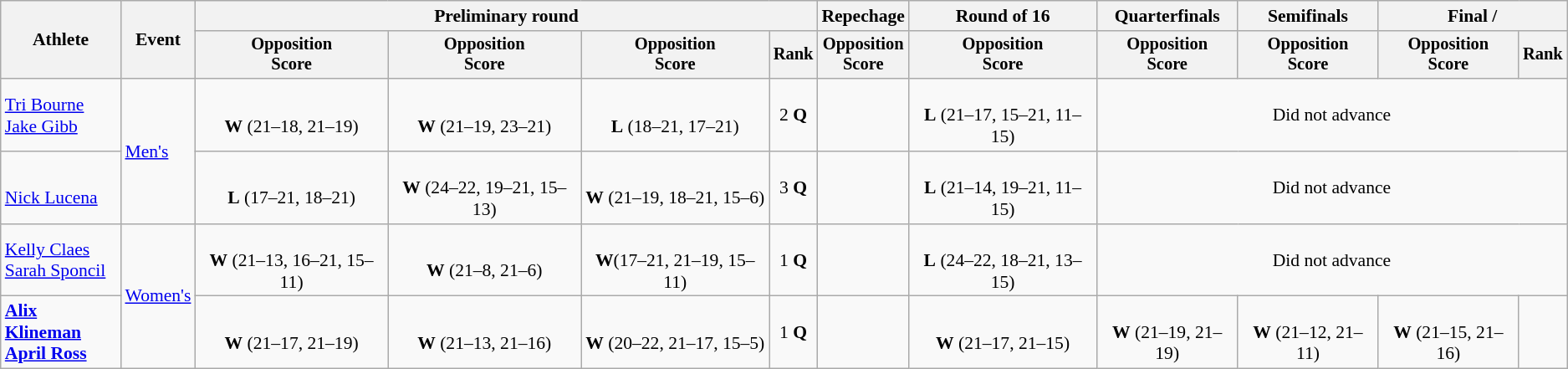<table class=wikitable style=font-size:90%;text-align:center>
<tr>
<th rowspan=2>Athlete</th>
<th rowspan=2>Event</th>
<th colspan=4>Preliminary round</th>
<th>Repechage</th>
<th>Round of 16</th>
<th>Quarterfinals</th>
<th>Semifinals</th>
<th colspan=2>Final / </th>
</tr>
<tr style=font-size:95%>
<th>Opposition<br>Score</th>
<th>Opposition<br>Score</th>
<th>Opposition<br>Score</th>
<th>Rank</th>
<th>Opposition<br>Score</th>
<th>Opposition<br>Score</th>
<th>Opposition<br>Score</th>
<th>Opposition<br>Score</th>
<th>Opposition<br>Score</th>
<th>Rank</th>
</tr>
<tr>
<td align=left><a href='#'>Tri Bourne</a><br><a href='#'>Jake Gibb</a></td>
<td align=left rowspan=2><a href='#'>Men's</a></td>
<td><br><strong>W</strong> (21–18, 21–19)</td>
<td><br><strong>W</strong> (21–19, 23–21)</td>
<td><br><strong>L</strong> (18–21, 17–21)</td>
<td>2 <strong>Q</strong></td>
<td></td>
<td><br><strong>L</strong> (21–17, 15–21, 11–15)</td>
<td colspan=4>Did not advance</td>
</tr>
<tr>
<td align=left><br><a href='#'>Nick Lucena</a></td>
<td><br><strong>L</strong> (17–21, 18–21)</td>
<td><br><strong>W</strong> (24–22, 19–21, 15–13)</td>
<td><br><strong>W</strong> (21–19, 18–21, 15–6)</td>
<td>3 <strong>Q</strong></td>
<td></td>
<td><br><strong>L</strong> (21–14, 19–21, 11–15)</td>
<td colspan=4>Did not advance</td>
</tr>
<tr>
<td align=left><a href='#'>Kelly Claes</a><br><a href='#'>Sarah Sponcil</a></td>
<td align=left rowspan=2><a href='#'>Women's</a></td>
<td><br><strong>W</strong> (21–13, 16–21, 15–11)</td>
<td><br><strong>W</strong> (21–8, 21–6)</td>
<td><br><strong>W</strong>(17–21, 21–19, 15–11)</td>
<td>1 <strong>Q</strong></td>
<td></td>
<td><br><strong>L</strong> (24–22, 18–21, 13–15)</td>
<td colspan=4>Did not advance</td>
</tr>
<tr>
<td align=left><strong><a href='#'>Alix Klineman</a><br><a href='#'>April Ross</a></strong></td>
<td><br><strong>W</strong> (21–17, 21–19)</td>
<td><br><strong>W</strong> (21–13, 21–16)</td>
<td><br><strong>W</strong> (20–22, 21–17, 15–5)</td>
<td>1 <strong>Q</strong></td>
<td></td>
<td><br><strong>W</strong> (21–17, 21–15)</td>
<td><br><strong>W</strong> (21–19, 21–19)</td>
<td><br><strong>W</strong> (21–12, 21–11)</td>
<td><br><strong>W</strong> (21–15, 21–16)</td>
<td></td>
</tr>
</table>
